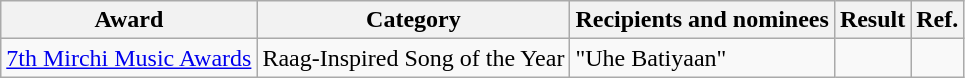<table class="wikitable sortable">
<tr>
<th>Award</th>
<th>Category</th>
<th>Recipients and nominees</th>
<th>Result</th>
<th>Ref.</th>
</tr>
<tr>
<td><a href='#'>7th Mirchi Music Awards</a></td>
<td>Raag-Inspired Song of the Year</td>
<td>"Uhe Batiyaan"</td>
<td></td>
<td></td>
</tr>
</table>
